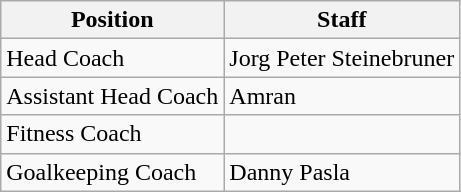<table class="wikitable">
<tr>
<th>Position</th>
<th>Staff</th>
</tr>
<tr>
<td>Head Coach</td>
<td> Jorg Peter Steinebruner</td>
</tr>
<tr>
<td>Assistant Head Coach</td>
<td> Amran</td>
</tr>
<tr>
<td>Fitness Coach</td>
<td></td>
</tr>
<tr>
<td>Goalkeeping Coach</td>
<td> Danny Pasla</td>
</tr>
</table>
